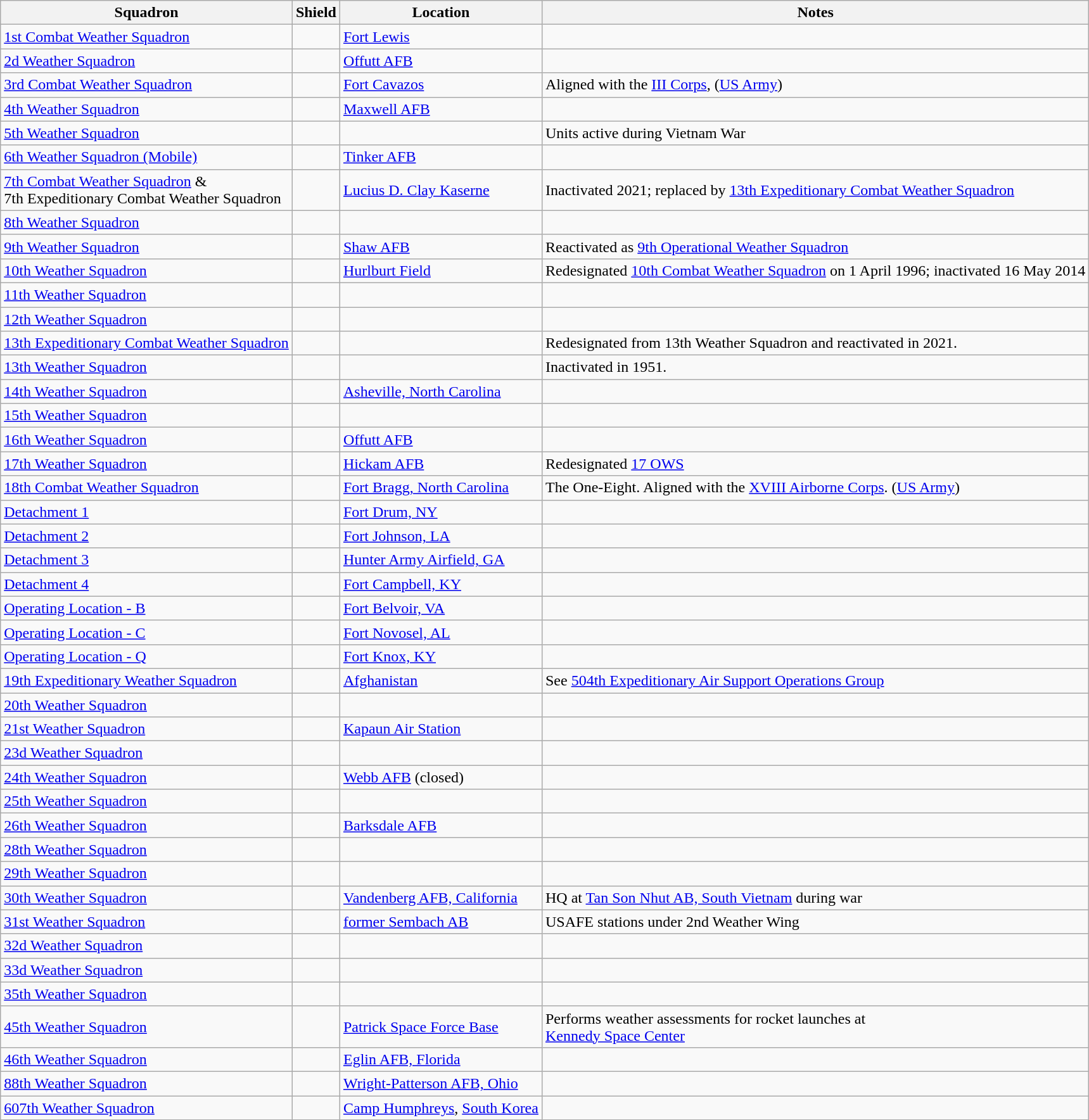<table class="wikitable">
<tr>
<th>Squadron</th>
<th>Shield</th>
<th>Location</th>
<th>Notes</th>
</tr>
<tr>
<td><a href='#'>1st Combat Weather Squadron</a></td>
<td></td>
<td><a href='#'>Fort Lewis</a></td>
<td></td>
</tr>
<tr>
<td><a href='#'>2d Weather Squadron</a></td>
<td></td>
<td><a href='#'>Offutt AFB</a></td>
<td></td>
</tr>
<tr>
<td><a href='#'>3rd Combat Weather Squadron</a></td>
<td></td>
<td><a href='#'>Fort Cavazos</a></td>
<td>Aligned with the <a href='#'>III Corps</a>, (<a href='#'>US Army</a>)</td>
</tr>
<tr>
<td><a href='#'>4th Weather Squadron</a></td>
<td></td>
<td><a href='#'>Maxwell AFB</a></td>
<td></td>
</tr>
<tr>
<td><a href='#'>5th Weather Squadron</a></td>
<td></td>
<td></td>
<td>Units active during Vietnam War</td>
</tr>
<tr>
<td><a href='#'>6th Weather Squadron (Mobile)</a></td>
<td></td>
<td><a href='#'>Tinker AFB</a></td>
<td></td>
</tr>
<tr>
<td><a href='#'>7th Combat Weather Squadron</a> &<br>7th Expeditionary Combat Weather Squadron</td>
<td></td>
<td><a href='#'>Lucius D. Clay Kaserne</a></td>
<td>Inactivated 2021; replaced by <a href='#'>13th Expeditionary Combat Weather Squadron</a></td>
</tr>
<tr>
<td><a href='#'>8th Weather Squadron</a></td>
<td></td>
<td></td>
<td></td>
</tr>
<tr>
<td><a href='#'>9th Weather Squadron</a></td>
<td></td>
<td><a href='#'>Shaw AFB</a></td>
<td>Reactivated as <a href='#'>9th Operational Weather Squadron</a></td>
</tr>
<tr>
<td><a href='#'>10th Weather Squadron</a></td>
<td></td>
<td><a href='#'>Hurlburt Field</a></td>
<td>Redesignated <a href='#'>10th Combat Weather Squadron</a> on 1 April 1996; inactivated 16 May 2014</td>
</tr>
<tr>
<td><a href='#'>11th Weather Squadron</a></td>
<td></td>
<td></td>
<td></td>
</tr>
<tr>
<td><a href='#'>12th Weather Squadron</a></td>
<td></td>
<td></td>
<td></td>
</tr>
<tr>
<td><a href='#'>13th Expeditionary Combat Weather Squadron</a></td>
<td></td>
<td></td>
<td>Redesignated from 13th Weather Squadron and reactivated in 2021.</td>
</tr>
<tr>
<td><a href='#'>13th Weather Squadron</a></td>
<td></td>
<td></td>
<td>Inactivated in 1951.</td>
</tr>
<tr>
<td><a href='#'>14th Weather Squadron</a></td>
<td></td>
<td><a href='#'>Asheville, North Carolina</a></td>
<td></td>
</tr>
<tr>
<td><a href='#'>15th Weather Squadron</a></td>
<td></td>
<td></td>
<td></td>
</tr>
<tr>
<td><a href='#'>16th Weather Squadron</a></td>
<td></td>
<td><a href='#'>Offutt AFB</a></td>
<td></td>
</tr>
<tr>
<td><a href='#'>17th Weather Squadron</a></td>
<td></td>
<td><a href='#'>Hickam AFB</a></td>
<td>Redesignated <a href='#'>17 OWS</a></td>
</tr>
<tr>
<td><a href='#'>18th Combat Weather Squadron</a></td>
<td></td>
<td><a href='#'>Fort Bragg, North Carolina</a></td>
<td>The One-Eight. Aligned with the <a href='#'>XVIII Airborne Corps</a>. (<a href='#'>US Army</a>)</td>
</tr>
<tr>
<td><a href='#'>Detachment 1</a></td>
<td></td>
<td><a href='#'>Fort Drum, NY</a></td>
<td></td>
</tr>
<tr>
<td><a href='#'>Detachment 2</a></td>
<td></td>
<td><a href='#'>Fort Johnson, LA</a></td>
<td></td>
</tr>
<tr>
<td><a href='#'>Detachment 3</a></td>
<td></td>
<td><a href='#'>Hunter Army Airfield, GA</a></td>
<td></td>
</tr>
<tr>
<td><a href='#'>Detachment 4</a></td>
<td></td>
<td><a href='#'>Fort Campbell, KY</a></td>
<td></td>
</tr>
<tr>
<td><a href='#'>Operating Location - B</a></td>
<td></td>
<td><a href='#'>Fort Belvoir, VA</a></td>
<td></td>
</tr>
<tr>
<td><a href='#'>Operating Location - C</a></td>
<td></td>
<td><a href='#'>Fort Novosel, AL</a></td>
<td></td>
</tr>
<tr>
<td><a href='#'>Operating Location - Q</a></td>
<td></td>
<td><a href='#'>Fort Knox, KY</a></td>
<td></td>
</tr>
<tr>
<td><a href='#'>19th Expeditionary Weather Squadron</a></td>
<td></td>
<td><a href='#'>Afghanistan</a></td>
<td>See <a href='#'>504th Expeditionary Air Support Operations Group</a></td>
</tr>
<tr>
<td><a href='#'>20th Weather Squadron</a></td>
<td></td>
<td></td>
<td></td>
</tr>
<tr>
<td><a href='#'>21st Weather Squadron</a></td>
<td></td>
<td><a href='#'>Kapaun Air Station</a></td>
<td></td>
</tr>
<tr>
<td><a href='#'>23d Weather Squadron</a></td>
<td></td>
<td></td>
<td></td>
</tr>
<tr>
<td><a href='#'>24th Weather Squadron</a></td>
<td></td>
<td><a href='#'>Webb AFB</a> (closed)</td>
<td></td>
</tr>
<tr>
<td><a href='#'>25th Weather Squadron</a></td>
<td></td>
<td></td>
<td></td>
</tr>
<tr>
<td><a href='#'>26th Weather Squadron</a></td>
<td></td>
<td><a href='#'>Barksdale AFB</a></td>
<td></td>
</tr>
<tr>
<td><a href='#'>28th Weather Squadron</a></td>
<td></td>
<td></td>
<td></td>
</tr>
<tr>
<td><a href='#'>29th Weather Squadron</a></td>
<td></td>
<td></td>
<td></td>
</tr>
<tr>
<td><a href='#'>30th Weather Squadron</a></td>
<td></td>
<td><a href='#'>Vandenberg AFB, California</a></td>
<td>HQ at <a href='#'>Tan Son Nhut AB, South Vietnam</a> during war</td>
</tr>
<tr>
<td><a href='#'>31st Weather Squadron</a></td>
<td></td>
<td><a href='#'>former Sembach AB</a></td>
<td>USAFE stations under 2nd Weather Wing</td>
</tr>
<tr>
<td><a href='#'>32d Weather Squadron</a></td>
<td></td>
<td></td>
<td></td>
</tr>
<tr>
<td><a href='#'>33d Weather Squadron</a></td>
<td></td>
<td></td>
<td></td>
</tr>
<tr>
<td><a href='#'>35th Weather Squadron</a></td>
<td></td>
<td></td>
<td></td>
</tr>
<tr>
<td><a href='#'>45th Weather Squadron</a></td>
<td></td>
<td><a href='#'>Patrick Space Force Base</a></td>
<td>Performs weather assessments for rocket launches at<br> <a href='#'>Kennedy Space Center</a></td>
</tr>
<tr>
<td><a href='#'>46th Weather Squadron</a></td>
<td></td>
<td><a href='#'>Eglin AFB, Florida</a></td>
<td></td>
</tr>
<tr>
<td><a href='#'>88th Weather Squadron</a></td>
<td></td>
<td><a href='#'>Wright-Patterson AFB, Ohio</a></td>
<td></td>
</tr>
<tr>
<td><a href='#'>607th Weather Squadron</a></td>
<td></td>
<td><a href='#'>Camp Humphreys</a>, <a href='#'>South Korea</a></td>
<td></td>
</tr>
</table>
